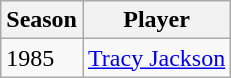<table class="wikitable">
<tr>
<th>Season</th>
<th>Player</th>
</tr>
<tr>
<td>1985</td>
<td><a href='#'>Tracy Jackson</a></td>
</tr>
</table>
